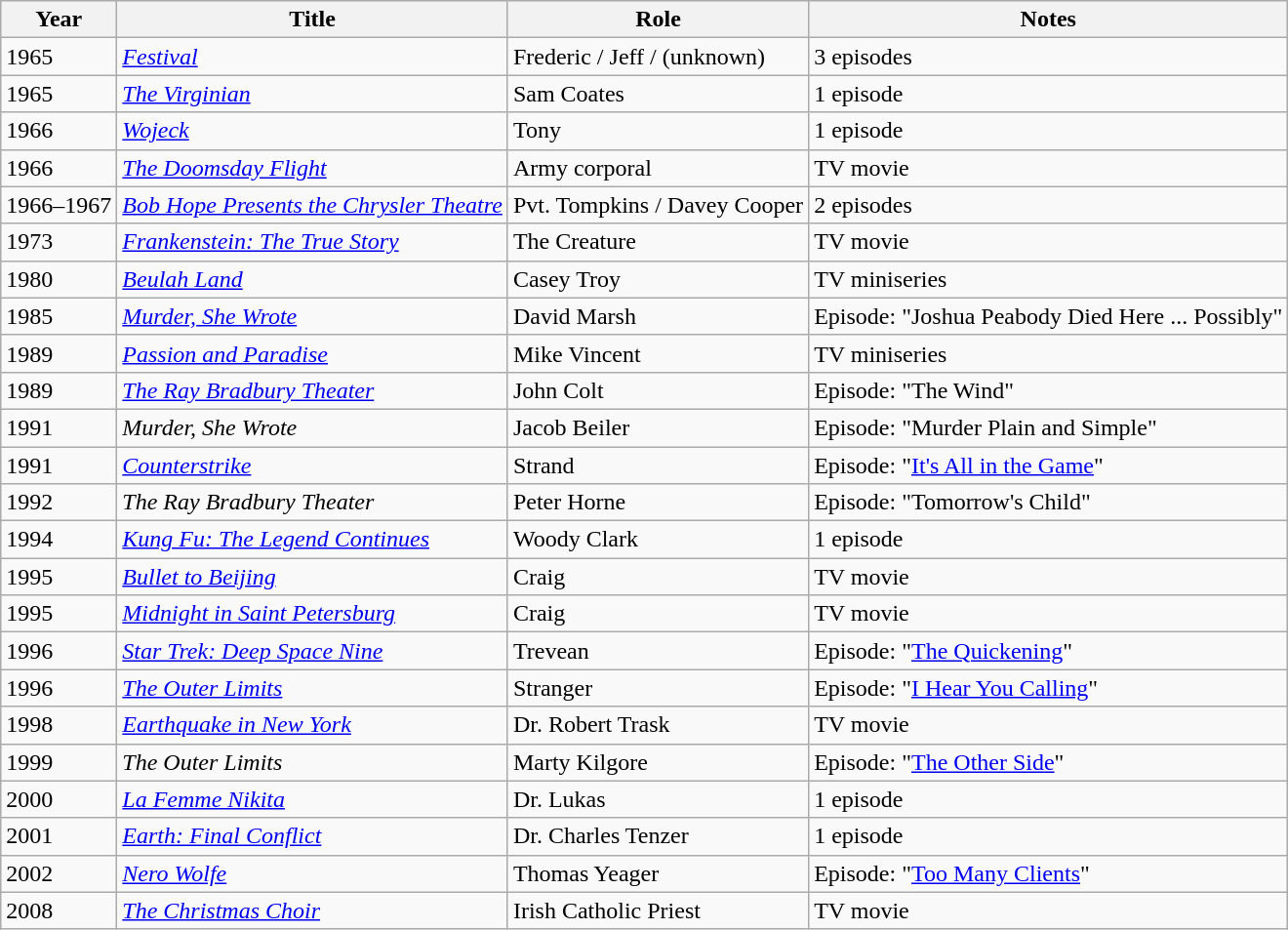<table class="wikitable sortable">
<tr>
<th>Year</th>
<th>Title</th>
<th>Role</th>
<th>Notes</th>
</tr>
<tr>
<td>1965</td>
<td><em><a href='#'>Festival</a></em></td>
<td>Frederic / Jeff / (unknown)</td>
<td>3 episodes</td>
</tr>
<tr>
<td>1965</td>
<td><em><a href='#'>The Virginian</a></em></td>
<td>Sam Coates</td>
<td>1 episode</td>
</tr>
<tr>
<td>1966</td>
<td><em><a href='#'>Wojeck</a></em></td>
<td>Tony</td>
<td>1 episode</td>
</tr>
<tr>
<td>1966</td>
<td><em><a href='#'>The Doomsday Flight</a></em></td>
<td>Army corporal</td>
<td>TV movie</td>
</tr>
<tr>
<td>1966–1967</td>
<td><em><a href='#'>Bob Hope Presents the Chrysler Theatre</a></em></td>
<td>Pvt. Tompkins / Davey Cooper</td>
<td>2 episodes</td>
</tr>
<tr>
<td>1973</td>
<td><em><a href='#'>Frankenstein: The True Story</a></em></td>
<td>The Creature</td>
<td>TV movie</td>
</tr>
<tr>
<td>1980</td>
<td><em><a href='#'>Beulah Land</a></em></td>
<td>Casey Troy</td>
<td>TV miniseries</td>
</tr>
<tr>
<td>1985</td>
<td><em><a href='#'>Murder, She Wrote</a></em></td>
<td>David Marsh</td>
<td>Episode: "Joshua Peabody Died Here ... Possibly"</td>
</tr>
<tr>
<td>1989</td>
<td><em><a href='#'>Passion and Paradise</a></em></td>
<td>Mike Vincent</td>
<td>TV miniseries</td>
</tr>
<tr>
<td>1989</td>
<td><em><a href='#'>The Ray Bradbury Theater</a></em></td>
<td>John Colt</td>
<td>Episode: "The Wind"</td>
</tr>
<tr>
<td>1991</td>
<td><em>Murder, She Wrote</em></td>
<td>Jacob Beiler</td>
<td>Episode: "Murder Plain and Simple"</td>
</tr>
<tr>
<td>1991</td>
<td><em><a href='#'>Counterstrike</a></em></td>
<td>Strand</td>
<td>Episode: "<a href='#'>It's All in the Game</a>"</td>
</tr>
<tr>
<td>1992</td>
<td><em>The Ray Bradbury Theater</em></td>
<td>Peter Horne</td>
<td>Episode: "Tomorrow's Child" </td>
</tr>
<tr>
<td>1994</td>
<td><em><a href='#'>Kung Fu: The Legend Continues</a></em></td>
<td>Woody Clark</td>
<td>1 episode</td>
</tr>
<tr>
<td>1995</td>
<td><em><a href='#'>Bullet to Beijing</a></em></td>
<td>Craig</td>
<td>TV movie</td>
</tr>
<tr>
<td>1995</td>
<td><em><a href='#'>Midnight in Saint Petersburg</a></em></td>
<td>Craig</td>
<td>TV movie</td>
</tr>
<tr>
<td>1996</td>
<td><em><a href='#'>Star Trek: Deep Space Nine</a></em></td>
<td>Trevean</td>
<td>Episode: "<a href='#'>The Quickening</a>"</td>
</tr>
<tr>
<td>1996</td>
<td><em><a href='#'>The Outer Limits</a></em></td>
<td>Stranger</td>
<td>Episode: "<a href='#'>I Hear You Calling</a>"</td>
</tr>
<tr>
<td>1998</td>
<td><em><a href='#'>Earthquake in New York</a></em></td>
<td>Dr. Robert Trask</td>
<td>TV movie</td>
</tr>
<tr>
<td>1999</td>
<td><em>The Outer Limits</em></td>
<td>Marty Kilgore</td>
<td>Episode: "<a href='#'>The Other Side</a>"</td>
</tr>
<tr>
<td>2000</td>
<td><em><a href='#'>La Femme Nikita</a></em></td>
<td>Dr. Lukas</td>
<td>1 episode</td>
</tr>
<tr>
<td>2001</td>
<td><em><a href='#'>Earth: Final Conflict</a></em></td>
<td>Dr. Charles Tenzer</td>
<td>1 episode</td>
</tr>
<tr>
<td>2002</td>
<td><em><a href='#'>Nero Wolfe</a></em></td>
<td>Thomas Yeager</td>
<td>Episode: "<a href='#'>Too Many Clients</a>"</td>
</tr>
<tr>
<td>2008</td>
<td><em><a href='#'>The Christmas Choir</a></em></td>
<td>Irish Catholic Priest</td>
<td>TV movie</td>
</tr>
</table>
